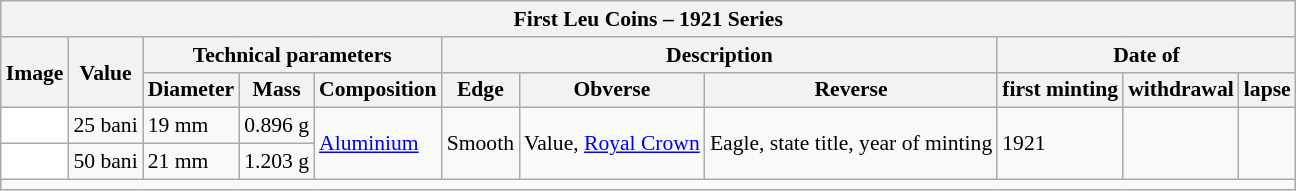<table class="wikitable" style="font-size: 90%">
<tr>
<th colspan="11">First Leu Coins –  1921 Series</th>
</tr>
<tr>
<th rowspan="2">Image</th>
<th rowspan="2">Value</th>
<th colspan="3">Technical parameters</th>
<th colspan="3">Description</th>
<th colspan="3">Date of</th>
</tr>
<tr>
<th>Diameter</th>
<th>Mass</th>
<th>Composition</th>
<th>Edge</th>
<th>Obverse</th>
<th>Reverse</th>
<th>first minting</th>
<th>withdrawal</th>
<th>lapse</th>
</tr>
<tr>
<td align="center" bgcolor="white"></td>
<td>25 bani</td>
<td>19 mm</td>
<td>0.896 g</td>
<td rowspan=2><a href='#'>Aluminium</a></td>
<td rowspan=2>Smooth</td>
<td rowspan=2>Value, <a href='#'>Royal Crown</a></td>
<td rowspan=2>Eagle, state title, year of minting</td>
<td rowspan=2>1921</td>
<td rowspan=2></td>
<td rowspan=2></td>
</tr>
<tr>
<td align="center" bgcolor="white"></td>
<td>50 bani</td>
<td>21 mm</td>
<td>1.203 g</td>
</tr>
<tr>
<td colspan="11"></td>
</tr>
</table>
